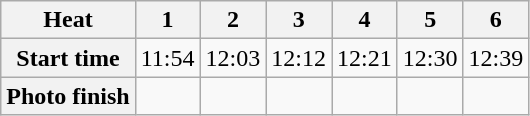<table class="wikitable" style="text-align:center">
<tr>
<th>Heat</th>
<th>1</th>
<th>2</th>
<th>3</th>
<th>4</th>
<th>5</th>
<th>6</th>
</tr>
<tr>
<th>Start time</th>
<td>11:54</td>
<td>12:03</td>
<td>12:12</td>
<td>12:21</td>
<td>12:30</td>
<td>12:39</td>
</tr>
<tr>
<th>Photo finish</th>
<td></td>
<td></td>
<td></td>
<td></td>
<td></td>
<td></td>
</tr>
</table>
